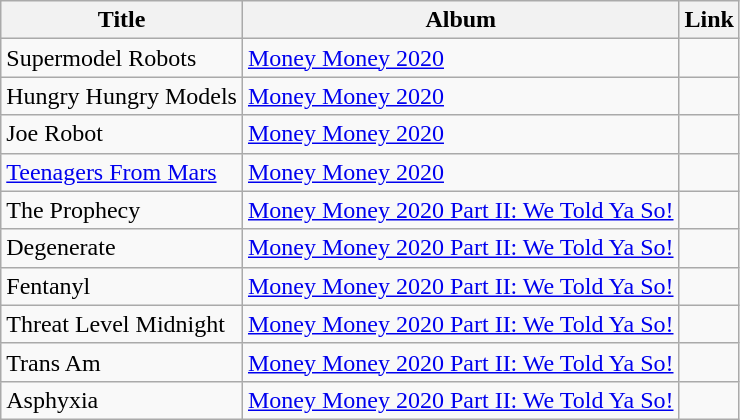<table class="wikitable">
<tr>
<th>Title</th>
<th>Album</th>
<th>Link</th>
</tr>
<tr>
<td>Supermodel Robots</td>
<td><a href='#'>Money Money 2020</a></td>
<td></td>
</tr>
<tr>
<td>Hungry Hungry Models</td>
<td><a href='#'>Money Money 2020</a></td>
<td></td>
</tr>
<tr>
<td>Joe Robot</td>
<td><a href='#'>Money Money 2020</a></td>
<td></td>
</tr>
<tr>
<td><a href='#'>Teenagers From Mars</a></td>
<td><a href='#'>Money Money 2020</a></td>
<td></td>
</tr>
<tr>
<td>The Prophecy</td>
<td><a href='#'>Money Money 2020 Part II: We Told Ya So!</a></td>
<td></td>
</tr>
<tr>
<td>Degenerate</td>
<td><a href='#'>Money Money 2020 Part II: We Told Ya So!</a></td>
<td></td>
</tr>
<tr>
<td>Fentanyl</td>
<td><a href='#'>Money Money 2020 Part II: We Told Ya So!</a></td>
<td></td>
</tr>
<tr>
<td>Threat Level Midnight</td>
<td><a href='#'>Money Money 2020 Part II: We Told Ya So!</a></td>
<td></td>
</tr>
<tr>
<td>Trans Am</td>
<td><a href='#'>Money Money 2020 Part II: We Told Ya So!</a></td>
<td></td>
</tr>
<tr>
<td>Asphyxia</td>
<td><a href='#'>Money Money 2020 Part II: We Told Ya So!</a></td>
<td></td>
</tr>
</table>
